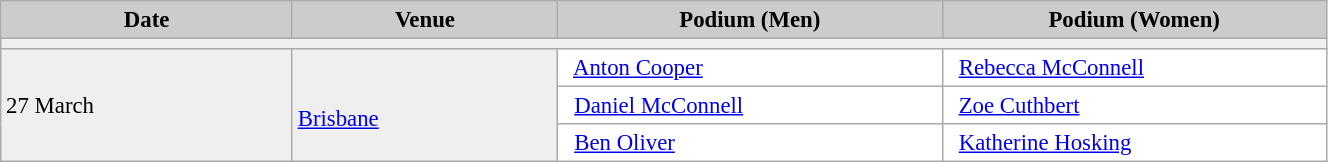<table class="wikitable" width=70% bgcolor="#f7f8ff" cellpadding="3" cellspacing="0" border="1" style="font-size: 95%; border: gray solid 1px; border-collapse: collapse;">
<tr bgcolor="#CCCCCC">
<td align="center"><strong>Date</strong></td>
<td width=20% align="center"><strong>Venue</strong></td>
<td width=29% align="center"><strong>Podium (Men)</strong></td>
<td width=29% align="center"><strong>Podium (Women)</strong></td>
</tr>
<tr bgcolor="#EFEFEF">
<td colspan=4></td>
</tr>
<tr bgcolor="#EFEFEF">
<td rowspan=3>27 March</td>
<td rowspan=3><br><a href='#'>Brisbane</a></td>
<td bgcolor="#ffffff">    <a href='#'>Anton Cooper</a></td>
<td bgcolor="#ffffff">    <a href='#'>Rebecca McConnell</a></td>
</tr>
<tr>
<td bgcolor="#ffffff">    <a href='#'>Daniel McConnell</a></td>
<td bgcolor="#ffffff">    <a href='#'>Zoe Cuthbert</a></td>
</tr>
<tr>
<td bgcolor="#ffffff">    <a href='#'>Ben Oliver</a></td>
<td bgcolor="#ffffff">    <a href='#'>Katherine Hosking</a></td>
</tr>
</table>
